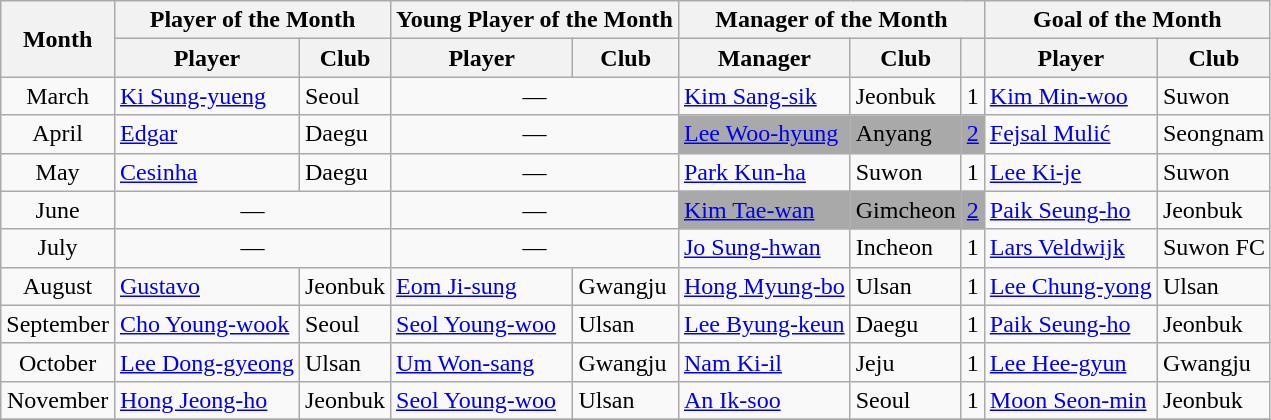<table class="wikitable">
<tr>
<th rowspan="2">Month</th>
<th colspan="2">Player of the Month</th>
<th colspan="2">Young Player of the Month</th>
<th colspan="3">Manager of the Month</th>
<th colspan="2">Goal of the Month</th>
</tr>
<tr>
<th>Player</th>
<th>Club</th>
<th>Player</th>
<th>Club</th>
<th>Manager</th>
<th>Club</th>
<th></th>
<th>Player</th>
<th>Club</th>
</tr>
<tr>
<td align=center>March</td>
<td> <a href='#'>Ki Sung-yueng</a></td>
<td>Seoul</td>
<td colspan=2 align=center>—</td>
<td> <a href='#'>Kim Sang-sik</a></td>
<td>Jeonbuk</td>
<td align=center>1</td>
<td> <a href='#'>Kim Min-woo</a></td>
<td>Suwon</td>
</tr>
<tr>
<td align=center>April</td>
<td> <a href='#'>Edgar</a></td>
<td>Daegu</td>
<td colspan=2 align=center>—</td>
<td bgcolor=darkgray> <a href='#'>Lee Woo-hyung</a></td>
<td bgcolor=darkgray>Anyang</td>
<td bgcolor=darkgray align=center><a href='#'>2</a></td>
<td> <a href='#'>Fejsal Mulić</a></td>
<td>Seongnam</td>
</tr>
<tr>
<td align=center>May</td>
<td> <a href='#'>Cesinha</a></td>
<td>Daegu</td>
<td colspan=2 align=center>—</td>
<td> <a href='#'>Park Kun-ha</a></td>
<td>Suwon</td>
<td align=center>1</td>
<td> <a href='#'>Lee Ki-je</a></td>
<td>Suwon</td>
</tr>
<tr>
<td align=center>June</td>
<td colspan=2 align=center>—</td>
<td colspan=2 align=center>—</td>
<td bgcolor=darkgray> <a href='#'>Kim Tae-wan</a></td>
<td bgcolor=darkgray>Gimcheon</td>
<td bgcolor=darkgray align=center><a href='#'>2</a></td>
<td> <a href='#'>Paik Seung-ho</a></td>
<td>Jeonbuk</td>
</tr>
<tr>
<td align=center>July</td>
<td colspan=2 align=center>—</td>
<td colspan=2 align=center>—</td>
<td> <a href='#'>Jo Sung-hwan</a></td>
<td>Incheon</td>
<td align=center>1</td>
<td> <a href='#'>Lars Veldwijk</a></td>
<td>Suwon FC</td>
</tr>
<tr>
<td align=center>August</td>
<td> <a href='#'>Gustavo</a></td>
<td>Jeonbuk</td>
<td> <a href='#'>Eom Ji-sung</a></td>
<td>Gwangju</td>
<td> <a href='#'>Hong Myung-bo</a></td>
<td>Ulsan</td>
<td align=center>1</td>
<td> <a href='#'>Lee Chung-yong</a></td>
<td>Ulsan</td>
</tr>
<tr>
<td align=center>September</td>
<td> <a href='#'>Cho Young-wook</a></td>
<td>Seoul</td>
<td> <a href='#'>Seol Young-woo</a></td>
<td>Ulsan</td>
<td> <a href='#'>Lee Byung-keun</a></td>
<td>Daegu</td>
<td align=center>1</td>
<td> <a href='#'>Paik Seung-ho</a></td>
<td>Jeonbuk</td>
</tr>
<tr>
<td align=center>October</td>
<td> <a href='#'>Lee Dong-gyeong</a></td>
<td>Ulsan</td>
<td> <a href='#'>Um Won-sang</a></td>
<td>Gwangju</td>
<td> <a href='#'>Nam Ki-il</a></td>
<td>Jeju</td>
<td align=center>1</td>
<td> <a href='#'>Lee Hee-gyun</a></td>
<td>Gwangju</td>
</tr>
<tr>
<td align=center>November</td>
<td> <a href='#'>Hong Jeong-ho</a></td>
<td>Jeonbuk</td>
<td> <a href='#'>Seol Young-woo</a></td>
<td>Ulsan</td>
<td> <a href='#'>An Ik-soo</a></td>
<td>Seoul</td>
<td align=center>1</td>
<td> <a href='#'>Moon Seon-min</a></td>
<td>Jeonbuk</td>
</tr>
<tr>
</tr>
</table>
